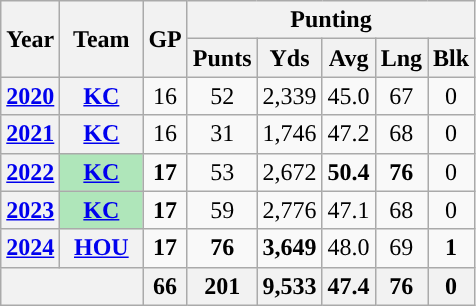<table class="wikitable" style="text-align:center;">
<tr>
<th rowspan="2">Year</th>
<th rowspan="2">Team</th>
<th rowspan="2">GP</th>
<th colspan="5">Punting</th>
</tr>
<tr>
<th>Punts</th>
<th>Yds</th>
<th>Avg</th>
<th>Lng</th>
<th>Blk</th>
</tr>
<tr>
<th><a href='#'>2020</a></th>
<th><a href='#'>KC</a></th>
<td>16</td>
<td>52</td>
<td>2,339</td>
<td>45.0</td>
<td>67</td>
<td>0</td>
</tr>
<tr>
<th><a href='#'>2021</a></th>
<th><a href='#'>KC</a></th>
<td>16</td>
<td>31</td>
<td>1,746</td>
<td>47.2</td>
<td>68</td>
<td>0</td>
</tr>
<tr>
<th><a href='#'>2022</a></th>
<th style="background:#afe6ba; width:3em;"><a href='#'>KC</a></th>
<td><strong>17</strong></td>
<td>53</td>
<td>2,672</td>
<td><strong>50.4</strong></td>
<td><strong>76</strong></td>
<td>0</td>
</tr>
<tr>
<th><a href='#'>2023</a></th>
<th style="background:#afe6ba; width:3em;"><a href='#'>KC</a></th>
<td><strong>17</strong></td>
<td>59</td>
<td>2,776</td>
<td>47.1</td>
<td>68</td>
<td>0</td>
</tr>
<tr>
<th><a href='#'>2024</a></th>
<th><a href='#'>HOU</a></th>
<td><strong>17</strong></td>
<td><strong>76</strong></td>
<td><strong>3,649</strong></td>
<td>48.0</td>
<td>69</td>
<td><strong>1</strong></td>
</tr>
<tr>
<th colspan="2"></th>
<th>66</th>
<th>201</th>
<th>9,533</th>
<th>47.4</th>
<th>76</th>
<th>0</th>
</tr>
</table>
